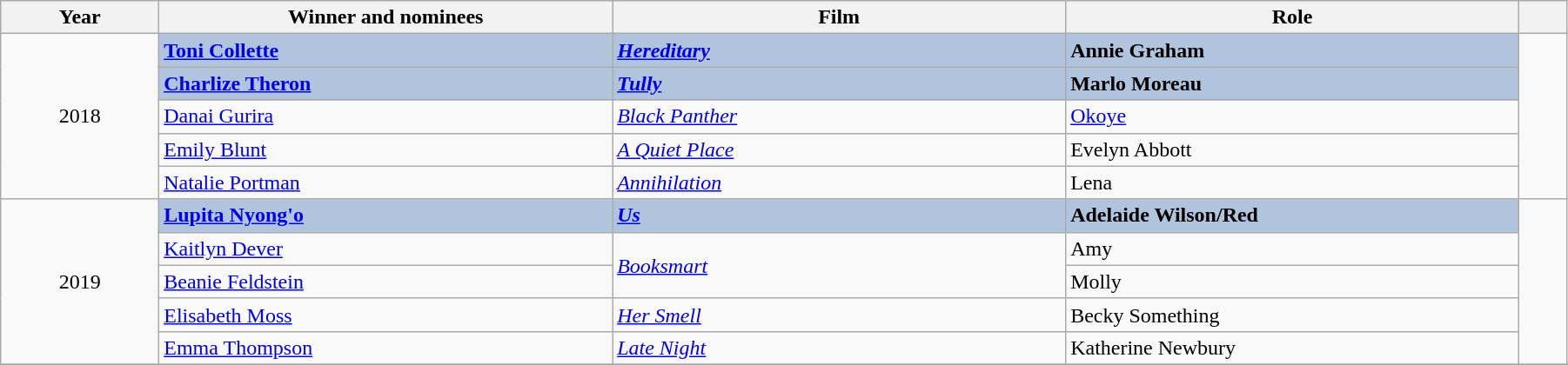<table class="wikitable" width="95%" cellpadding="6">
<tr>
<th width="100"><strong>Year</strong></th>
<th width="300"><strong>Winner and nominees</strong></th>
<th width="300"><strong>Film</strong></th>
<th width="300"><strong>Role</strong></th>
<th width="25"><strong></strong></th>
</tr>
<tr>
<td rowspan="5" style="text-align:center;">2018</td>
<td style="background:#B0C4DE;"><strong><a href='#'>Toni Collette</a></strong></td>
<td style="background:#B0C4DE;"><strong><em><a href='#'>Hereditary</a></em></strong></td>
<td style="background:#B0C4DE;"><strong>Annie Graham</strong></td>
<td rowspan="5" style="text-align:center;"></td>
</tr>
<tr>
<td style="background:#B0C4DE;"><strong><a href='#'>Charlize Theron</a></strong></td>
<td style="background:#B0C4DE;"><strong><em><a href='#'>Tully</a></em></strong></td>
<td style="background:#B0C4DE;"><strong>Marlo Moreau</strong></td>
</tr>
<tr>
<td><a href='#'>Danai Gurira</a></td>
<td><em><a href='#'>Black Panther</a></em></td>
<td><a href='#'>Okoye</a></td>
</tr>
<tr>
<td><a href='#'>Emily Blunt</a></td>
<td><em><a href='#'>A Quiet Place</a></em></td>
<td>Evelyn Abbott</td>
</tr>
<tr>
<td><a href='#'>Natalie Portman</a></td>
<td><em><a href='#'>Annihilation</a></em></td>
<td>Lena</td>
</tr>
<tr>
<td rowspan="5" style="text-align:center;">2019</td>
<td style="background:#B0C4DE;"><strong><a href='#'>Lupita Nyong'o</a></strong></td>
<td style="background:#B0C4DE;"><strong><em><a href='#'>Us</a></em></strong></td>
<td style="background:#B0C4DE;"><strong>Adelaide Wilson/Red</strong></td>
<td rowspan="5" style="text-align:center;"></td>
</tr>
<tr>
<td><a href='#'>Kaitlyn Dever</a></td>
<td rowspan=2><em><a href='#'>Booksmart</a></em></td>
<td>Amy</td>
</tr>
<tr>
<td><a href='#'>Beanie Feldstein</a></td>
<td>Molly</td>
</tr>
<tr>
<td><a href='#'>Elisabeth Moss</a></td>
<td><em><a href='#'>Her Smell</a></em></td>
<td>Becky Something</td>
</tr>
<tr>
<td><a href='#'>Emma Thompson</a></td>
<td><em><a href='#'>Late Night</a></em></td>
<td>Katherine Newbury</td>
</tr>
<tr>
</tr>
</table>
